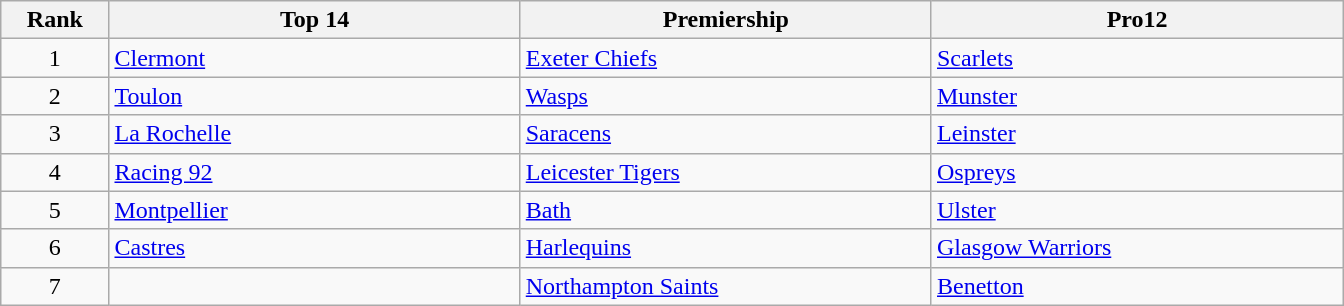<table class="wikitable">
<tr>
<th width=5%>Rank</th>
<th width=19%>Top 14</th>
<th width=19%>Premiership</th>
<th width=19%>Pro12</th>
</tr>
<tr>
<td align=center>1</td>
<td> <a href='#'>Clermont</a></td>
<td> <a href='#'>Exeter Chiefs</a></td>
<td> <a href='#'>Scarlets</a></td>
</tr>
<tr>
<td align=center>2</td>
<td> <a href='#'>Toulon</a></td>
<td> <a href='#'>Wasps</a></td>
<td> <a href='#'>Munster</a></td>
</tr>
<tr>
<td align=center>3</td>
<td> <a href='#'>La Rochelle</a></td>
<td> <a href='#'>Saracens</a></td>
<td> <a href='#'>Leinster</a></td>
</tr>
<tr>
<td align=center>4</td>
<td> <a href='#'>Racing 92</a></td>
<td> <a href='#'>Leicester Tigers</a></td>
<td> <a href='#'>Ospreys</a></td>
</tr>
<tr>
<td align=center>5</td>
<td> <a href='#'>Montpellier</a></td>
<td> <a href='#'>Bath</a></td>
<td> <a href='#'>Ulster</a></td>
</tr>
<tr>
<td align=center>6</td>
<td> <a href='#'>Castres</a></td>
<td> <a href='#'>Harlequins</a></td>
<td> <a href='#'>Glasgow Warriors</a></td>
</tr>
<tr>
<td align=center>7</td>
<td></td>
<td> <a href='#'>Northampton Saints</a></td>
<td> <a href='#'>Benetton</a></td>
</tr>
</table>
